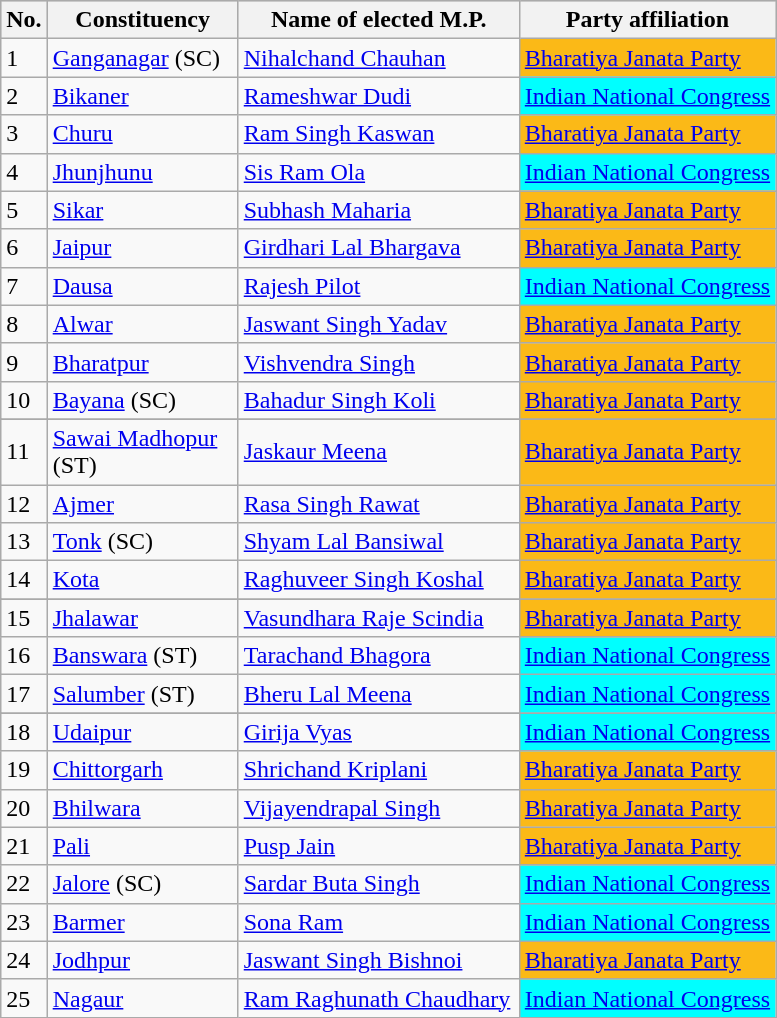<table class="wikitable">
<tr style="background:#ccc; text-align:center;">
<th>No.</th>
<th style="width:120px">Constituency</th>
<th style="width:180px">Name of elected M.P.</th>
<th>Party affiliation</th>
</tr>
<tr>
<td>1</td>
<td><a href='#'>Ganganagar</a> (SC)</td>
<td><a href='#'>Nihalchand Chauhan</a></td>
<td bgcolor=#FBB917><a href='#'>Bharatiya Janata Party</a></td>
</tr>
<tr>
<td>2</td>
<td><a href='#'>Bikaner</a></td>
<td><a href='#'>Rameshwar Dudi</a></td>
<td bgcolor=#00FFFF><a href='#'>Indian National Congress</a></td>
</tr>
<tr>
<td>3</td>
<td><a href='#'>Churu</a></td>
<td><a href='#'>Ram Singh Kaswan</a></td>
<td bgcolor=#FBB917><a href='#'>Bharatiya Janata Party</a></td>
</tr>
<tr>
<td>4</td>
<td><a href='#'>Jhunjhunu</a></td>
<td><a href='#'>Sis Ram Ola</a></td>
<td bgcolor=#00FFFF><a href='#'>Indian National Congress</a></td>
</tr>
<tr>
<td>5</td>
<td><a href='#'>Sikar</a></td>
<td><a href='#'>Subhash Maharia</a></td>
<td bgcolor=#FBB917><a href='#'>Bharatiya Janata Party</a></td>
</tr>
<tr>
<td>6</td>
<td><a href='#'>Jaipur</a></td>
<td><a href='#'>Girdhari Lal Bhargava</a></td>
<td bgcolor=#FBB917><a href='#'>Bharatiya Janata Party</a></td>
</tr>
<tr>
<td>7</td>
<td><a href='#'>Dausa</a></td>
<td><a href='#'>Rajesh Pilot</a></td>
<td bgcolor=#00FFFF><a href='#'>Indian National Congress</a></td>
</tr>
<tr>
<td>8</td>
<td><a href='#'>Alwar</a></td>
<td><a href='#'>Jaswant Singh Yadav</a></td>
<td bgcolor=#FBB917><a href='#'>Bharatiya Janata Party</a></td>
</tr>
<tr>
<td>9</td>
<td><a href='#'>Bharatpur</a></td>
<td><a href='#'>Vishvendra Singh</a></td>
<td bgcolor=#FBB917><a href='#'>Bharatiya Janata Party</a></td>
</tr>
<tr>
<td>10</td>
<td><a href='#'>Bayana</a> (SC)</td>
<td><a href='#'>Bahadur Singh Koli</a></td>
<td bgcolor=#FBB917><a href='#'>Bharatiya Janata Party</a></td>
</tr>
<tr bgcolor=#FFFFFF>
</tr>
<tr>
<td>11</td>
<td><a href='#'>Sawai Madhopur</a> (ST)</td>
<td><a href='#'>Jaskaur Meena</a></td>
<td bgcolor=#FBB917><a href='#'>Bharatiya Janata Party</a></td>
</tr>
<tr>
<td>12</td>
<td><a href='#'>Ajmer</a></td>
<td><a href='#'>Rasa Singh Rawat</a></td>
<td bgcolor=#FBB917><a href='#'>Bharatiya Janata Party</a></td>
</tr>
<tr>
<td>13</td>
<td><a href='#'>Tonk</a> (SC)</td>
<td><a href='#'>Shyam Lal Bansiwal</a></td>
<td bgcolor=#FBB917><a href='#'>Bharatiya Janata Party</a></td>
</tr>
<tr>
<td>14</td>
<td><a href='#'>Kota</a></td>
<td><a href='#'>Raghuveer Singh Koshal</a></td>
<td bgcolor=#FBB917><a href='#'>Bharatiya Janata Party</a></td>
</tr>
<tr bgcolor=#FFFFFF>
</tr>
<tr>
<td>15</td>
<td><a href='#'>Jhalawar</a></td>
<td><a href='#'>Vasundhara Raje Scindia</a></td>
<td bgcolor=#FBB917><a href='#'>Bharatiya Janata Party</a></td>
</tr>
<tr>
<td>16</td>
<td><a href='#'>Banswara</a> (ST)</td>
<td><a href='#'>Tarachand Bhagora</a></td>
<td bgcolor=#00FFFF><a href='#'>Indian National Congress</a></td>
</tr>
<tr>
<td>17</td>
<td><a href='#'>Salumber</a> (ST)</td>
<td><a href='#'>Bheru Lal Meena</a></td>
<td bgcolor=#00FFFF><a href='#'>Indian National Congress</a></td>
</tr>
<tr bgcolor=#FFFFFF>
</tr>
<tr>
<td>18</td>
<td><a href='#'>Udaipur</a></td>
<td><a href='#'>Girija Vyas</a></td>
<td bgcolor=#00FFFF><a href='#'>Indian National Congress</a></td>
</tr>
<tr>
<td>19</td>
<td><a href='#'>Chittorgarh</a></td>
<td><a href='#'>Shrichand Kriplani</a></td>
<td bgcolor=#FBB917><a href='#'>Bharatiya Janata Party</a></td>
</tr>
<tr>
<td>20</td>
<td><a href='#'>Bhilwara</a></td>
<td><a href='#'>Vijayendrapal Singh</a></td>
<td bgcolor=#FBB917><a href='#'>Bharatiya Janata Party</a></td>
</tr>
<tr>
<td>21</td>
<td><a href='#'>Pali</a></td>
<td><a href='#'>Pusp Jain</a></td>
<td bgcolor=#FBB917><a href='#'>Bharatiya Janata Party</a></td>
</tr>
<tr>
<td>22</td>
<td><a href='#'>Jalore</a> (SC)</td>
<td><a href='#'>Sardar Buta Singh</a></td>
<td bgcolor=#00FFFF><a href='#'>Indian National Congress</a></td>
</tr>
<tr>
<td>23</td>
<td><a href='#'>Barmer</a></td>
<td><a href='#'>Sona Ram</a></td>
<td bgcolor=#00FFFF><a href='#'>Indian National Congress</a></td>
</tr>
<tr>
<td>24</td>
<td><a href='#'>Jodhpur</a></td>
<td><a href='#'>Jaswant Singh Bishnoi</a></td>
<td bgcolor=#FBB917><a href='#'>Bharatiya Janata Party</a></td>
</tr>
<tr>
<td>25</td>
<td><a href='#'>Nagaur</a></td>
<td><a href='#'>Ram Raghunath Chaudhary</a></td>
<td bgcolor="#00FFFF"><a href='#'>Indian National Congress</a></td>
</tr>
</table>
